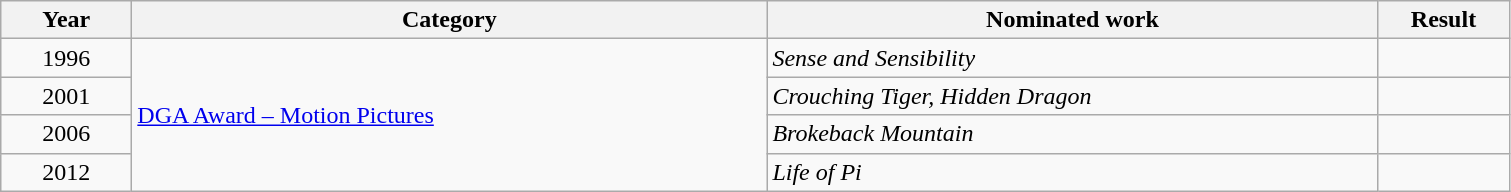<table class=wikitable>
<tr>
<th scope="col" style="width:5em;">Year</th>
<th scope="col" style="width:26em;">Category</th>
<th scope="col" style="width:25em;">Nominated work</th>
<th scope="col" style="width:5em;">Result</th>
</tr>
<tr>
<td style="text-align:center;">1996</td>
<td rowspan=4><a href='#'>DGA Award – Motion Pictures</a></td>
<td><em>Sense and Sensibility</em></td>
<td></td>
</tr>
<tr>
<td style="text-align:center;">2001</td>
<td><em>Crouching Tiger, Hidden Dragon</em></td>
<td></td>
</tr>
<tr>
<td style="text-align:center;">2006</td>
<td><em>Brokeback Mountain</em></td>
<td></td>
</tr>
<tr>
<td style="text-align:center;">2012</td>
<td><em>Life of Pi</em></td>
<td></td>
</tr>
</table>
